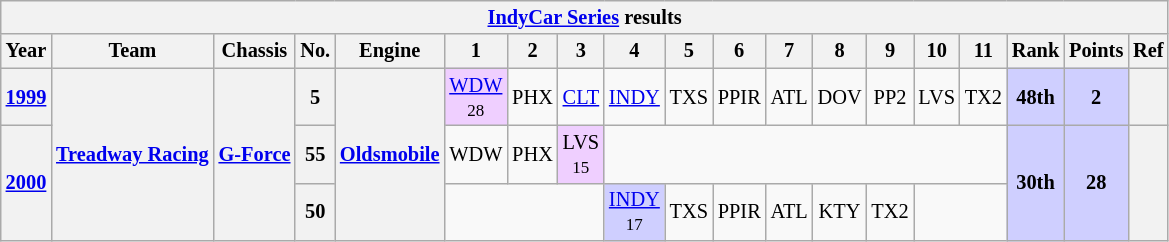<table class="wikitable" style="text-align:center; font-size:85%">
<tr>
<th colspan=45><a href='#'>IndyCar Series</a> results</th>
</tr>
<tr>
<th>Year</th>
<th>Team</th>
<th>Chassis</th>
<th>No.</th>
<th>Engine</th>
<th>1</th>
<th>2</th>
<th>3</th>
<th>4</th>
<th>5</th>
<th>6</th>
<th>7</th>
<th>8</th>
<th>9</th>
<th>10</th>
<th>11</th>
<th>Rank</th>
<th>Points</th>
<th>Ref</th>
</tr>
<tr>
<th><a href='#'>1999</a></th>
<th rowspan=3 nowrap><a href='#'>Treadway Racing</a></th>
<th rowspan=3 nowrap><a href='#'>G-Force</a></th>
<th>5</th>
<th rowspan=3><a href='#'>Oldsmobile</a></th>
<td style="background:#EFCFFF;"><a href='#'>WDW</a><br><small>28</small></td>
<td>PHX</td>
<td><a href='#'>CLT</a></td>
<td><a href='#'>INDY</a></td>
<td>TXS</td>
<td>PPIR</td>
<td>ATL</td>
<td>DOV</td>
<td>PP2</td>
<td>LVS</td>
<td>TX2</td>
<th style="background:#CFCFFF;">48th</th>
<th style="background:#CFCFFF;">2</th>
<th></th>
</tr>
<tr>
<th rowspan=2><a href='#'>2000</a></th>
<th>55</th>
<td>WDW</td>
<td>PHX</td>
<td style="background:#EFCFFF;">LVS<br><small>15</small></td>
<td colspan=8></td>
<th rowspan=2 style="background:#CFCFFF;">30th</th>
<th rowspan=2 style="background:#CFCFFF;">28</th>
<th rowspan=2></th>
</tr>
<tr>
<th>50</th>
<td colspan=3></td>
<td style="background:#CFCFFF;"><a href='#'>INDY</a><br><small>17<br></small></td>
<td>TXS</td>
<td>PPIR</td>
<td>ATL</td>
<td>KTY</td>
<td>TX2</td>
<td colspan=2></td>
</tr>
</table>
